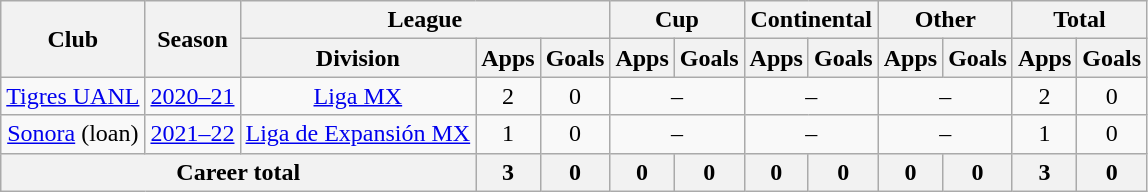<table class="wikitable" style="text-align: center">
<tr>
<th rowspan="2">Club</th>
<th rowspan="2">Season</th>
<th colspan="3">League</th>
<th colspan="2">Cup</th>
<th colspan="2">Continental</th>
<th colspan="2">Other</th>
<th colspan="2">Total</th>
</tr>
<tr>
<th>Division</th>
<th>Apps</th>
<th>Goals</th>
<th>Apps</th>
<th>Goals</th>
<th>Apps</th>
<th>Goals</th>
<th>Apps</th>
<th>Goals</th>
<th>Apps</th>
<th>Goals</th>
</tr>
<tr>
<td><a href='#'>Tigres UANL</a></td>
<td><a href='#'>2020–21</a></td>
<td><a href='#'>Liga MX</a></td>
<td>2</td>
<td>0</td>
<td colspan="2">–</td>
<td colspan="2">–</td>
<td colspan="2">–</td>
<td>2</td>
<td>0</td>
</tr>
<tr>
<td><a href='#'>Sonora</a> (loan)</td>
<td><a href='#'>2021–22</a></td>
<td><a href='#'>Liga de Expansión MX</a></td>
<td>1</td>
<td>0</td>
<td colspan="2">–</td>
<td colspan="2">–</td>
<td colspan="2">–</td>
<td>1</td>
<td>0</td>
</tr>
<tr>
<th colspan="3"><strong>Career total</strong></th>
<th>3</th>
<th>0</th>
<th>0</th>
<th>0</th>
<th>0</th>
<th>0</th>
<th>0</th>
<th>0</th>
<th>3</th>
<th>0</th>
</tr>
</table>
